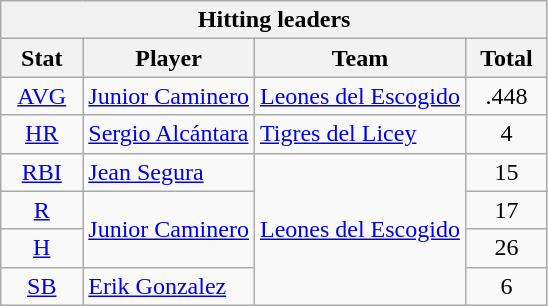<table class="wikitable" style="text-align:center;">
<tr>
<th colspan="4">Hitting leaders</th>
</tr>
<tr>
<th style="width:15%;">Stat</th>
<th>Player</th>
<th>Team</th>
<th style="width:15%;">Total</th>
</tr>
<tr>
<td><a href='#'>AVG</a></td>
<td align=left> <a href='#'>Junior Caminero</a></td>
<td align=left><a href='#'>Leones del Escogido</a></td>
<td>.448</td>
</tr>
<tr>
<td><a href='#'>HR</a></td>
<td align=left> <a href='#'>Sergio Alcántara</a></td>
<td align=left><a href='#'>Tigres del Licey</a></td>
<td>4</td>
</tr>
<tr>
<td><a href='#'>RBI</a></td>
<td align=left> <a href='#'>Jean Segura</a></td>
<td rowspan=4 align=left><a href='#'>Leones del Escogido</a></td>
<td>15</td>
</tr>
<tr>
<td><a href='#'>R</a></td>
<td rowspan=2 align=left> <a href='#'>Junior Caminero</a></td>
<td>17</td>
</tr>
<tr>
<td><a href='#'>H</a></td>
<td>26</td>
</tr>
<tr>
<td><a href='#'>SB</a></td>
<td align=left> <a href='#'>Erik Gonzalez</a></td>
<td>6</td>
</tr>
</table>
